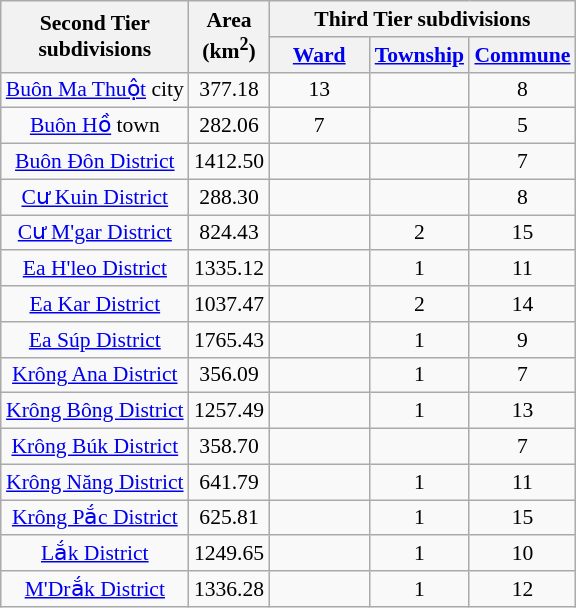<table class="wikitable" style="font-size:90%; text-align:center">
<tr>
<th rowspan="2">Second Tier<br>subdivisions</th>
<th rowspan="2">Area<br>(km<sup>2</sup>)</th>
<th colspan="3">Third Tier subdivisions</th>
</tr>
<tr>
<th width="60px"><a href='#'>Ward</a></th>
<th width="60px"><a href='#'>Township</a></th>
<th width="60px"><a href='#'>Commune</a></th>
</tr>
<tr>
<td><a href='#'>Buôn Ma Thuột</a> city</td>
<td>377.18</td>
<td>13</td>
<td></td>
<td>8</td>
</tr>
<tr>
<td><a href='#'>Buôn Hồ</a> town</td>
<td>282.06</td>
<td>7</td>
<td></td>
<td>5</td>
</tr>
<tr>
<td><a href='#'>Buôn Đôn District</a></td>
<td>1412.50</td>
<td></td>
<td></td>
<td>7</td>
</tr>
<tr>
<td><a href='#'>Cư Kuin District</a></td>
<td>288.30</td>
<td></td>
<td></td>
<td>8</td>
</tr>
<tr>
<td><a href='#'>Cư M'gar District</a></td>
<td>824.43</td>
<td></td>
<td>2</td>
<td>15</td>
</tr>
<tr>
<td><a href='#'>Ea H'leo District</a></td>
<td>1335.12</td>
<td></td>
<td>1</td>
<td>11</td>
</tr>
<tr>
<td><a href='#'>Ea Kar District</a></td>
<td>1037.47</td>
<td></td>
<td>2</td>
<td>14</td>
</tr>
<tr>
<td><a href='#'>Ea Súp District</a></td>
<td>1765.43</td>
<td></td>
<td>1</td>
<td>9</td>
</tr>
<tr>
<td><a href='#'>Krông Ana District</a></td>
<td>356.09</td>
<td></td>
<td>1</td>
<td>7</td>
</tr>
<tr>
<td><a href='#'>Krông Bông District</a></td>
<td>1257.49</td>
<td></td>
<td>1</td>
<td>13</td>
</tr>
<tr>
<td><a href='#'>Krông Búk District</a></td>
<td>358.70</td>
<td></td>
<td></td>
<td>7</td>
</tr>
<tr>
<td><a href='#'>Krông Năng District</a></td>
<td>641.79</td>
<td></td>
<td>1</td>
<td>11</td>
</tr>
<tr>
<td><a href='#'>Krông Pắc District</a></td>
<td>625.81</td>
<td></td>
<td>1</td>
<td>15</td>
</tr>
<tr>
<td><a href='#'>Lắk District</a></td>
<td>1249.65</td>
<td></td>
<td>1</td>
<td>10</td>
</tr>
<tr>
<td><a href='#'>M'Drắk District</a></td>
<td>1336.28</td>
<td></td>
<td>1</td>
<td>12</td>
</tr>
</table>
